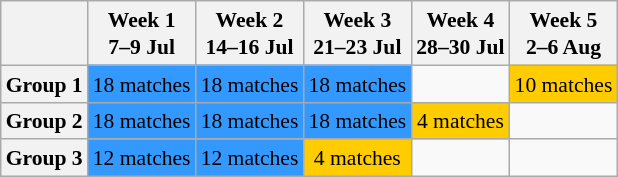<table class="wikitable" style="margin:0.9em auto; font-size:90%; line-height:1.25em; width:800;">
<tr>
<th></th>
<th>Week 1<br>7–9 Jul</th>
<th>Week 2<br>14–16 Jul</th>
<th>Week 3<br>21–23 Jul</th>
<th>Week 4<br>28–30 Jul</th>
<th>Week 5<br>2–6 Aug</th>
</tr>
<tr align="center">
<th>Group 1</th>
<td bgcolor=#3399ff>18 matches</td>
<td bgcolor=#3399ff>18 matches</td>
<td bgcolor=#3399ff>18 matches</td>
<td></td>
<td bgcolor=#ffcc00>10 matches</td>
</tr>
<tr align="center">
<th>Group 2</th>
<td bgcolor=#3399ff>18 matches</td>
<td bgcolor=#3399ff>18 matches</td>
<td bgcolor=#3399ff>18 matches</td>
<td bgcolor=#ffcc00>4 matches</td>
<td></td>
</tr>
<tr align="center">
<th>Group 3</th>
<td bgcolor=#3399ff>12 matches</td>
<td bgcolor=#3399ff>12 matches</td>
<td bgcolor=#ffcc00>4 matches</td>
<td></td>
<td></td>
</tr>
</table>
